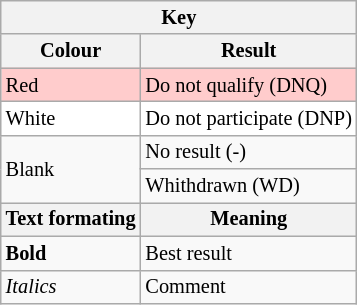<table style="margin-right:0; font-size:85%" class="wikitable">
<tr>
<th colspan=2>Key</th>
</tr>
<tr>
<th>Colour</th>
<th>Result</th>
</tr>
<tr style="background-color:#FFCCCC">
<td>Red</td>
<td>Do not qualify (DNQ)</td>
</tr>
<tr style="background-color:#ffffff">
<td>White</td>
<td>Do not participate (DNP)</td>
</tr>
<tr>
<td rowspan=2>Blank</td>
<td>No result (-)</td>
</tr>
<tr>
<td>Whithdrawn (WD)</td>
</tr>
<tr>
<th>Text formating</th>
<th>Meaning</th>
</tr>
<tr>
<td><strong>Bold</strong></td>
<td>Best result</td>
</tr>
<tr>
<td><em>Italics</em></td>
<td>Comment</td>
</tr>
</table>
